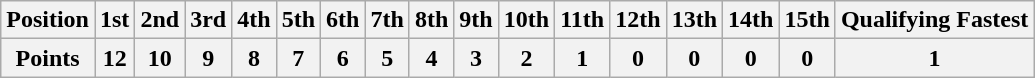<table class="wikitable">
<tr>
<th>Position</th>
<th>1st</th>
<th>2nd</th>
<th>3rd</th>
<th>4th</th>
<th>5th</th>
<th>6th</th>
<th>7th</th>
<th>8th</th>
<th>9th</th>
<th>10th</th>
<th>11th</th>
<th>12th</th>
<th>13th</th>
<th>14th</th>
<th>15th</th>
<th>Qualifying Fastest</th>
</tr>
<tr>
<th>Points</th>
<th>12</th>
<th>10</th>
<th>9</th>
<th>8</th>
<th>7</th>
<th>6</th>
<th>5</th>
<th>4</th>
<th>3</th>
<th>2</th>
<th>1</th>
<th>0</th>
<th>0</th>
<th>0</th>
<th>0</th>
<th>1</th>
</tr>
</table>
